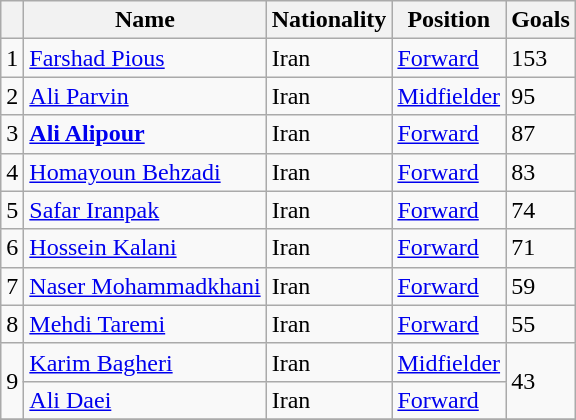<table class="wikitable">
<tr>
<th></th>
<th>Name</th>
<th>Nationality</th>
<th>Position</th>
<th>Goals</th>
</tr>
<tr>
<td>1</td>
<td><a href='#'>Farshad Pious</a></td>
<td> Iran</td>
<td><a href='#'>Forward</a></td>
<td>153</td>
</tr>
<tr>
<td>2</td>
<td><a href='#'>Ali Parvin</a></td>
<td> Iran</td>
<td><a href='#'>Midfielder</a></td>
<td>95</td>
</tr>
<tr>
<td>3</td>
<td><strong><a href='#'>Ali Alipour</a></strong></td>
<td> Iran</td>
<td><a href='#'>Forward</a></td>
<td>87</td>
</tr>
<tr>
<td>4</td>
<td><a href='#'>Homayoun Behzadi</a></td>
<td> Iran</td>
<td><a href='#'>Forward</a></td>
<td>83</td>
</tr>
<tr>
<td>5</td>
<td><a href='#'>Safar Iranpak</a></td>
<td> Iran</td>
<td><a href='#'>Forward</a></td>
<td>74</td>
</tr>
<tr>
<td>6</td>
<td><a href='#'>Hossein Kalani</a></td>
<td> Iran</td>
<td><a href='#'>Forward</a></td>
<td>71</td>
</tr>
<tr>
<td>7</td>
<td><a href='#'>Naser Mohammadkhani</a></td>
<td> Iran</td>
<td><a href='#'>Forward</a></td>
<td>59</td>
</tr>
<tr>
<td>8</td>
<td><a href='#'>Mehdi Taremi</a></td>
<td> Iran</td>
<td><a href='#'>Forward</a></td>
<td>55</td>
</tr>
<tr>
<td rowspan="2">9</td>
<td><a href='#'>Karim Bagheri</a></td>
<td> Iran</td>
<td><a href='#'>Midfielder</a></td>
<td rowspan="2">43</td>
</tr>
<tr>
<td><a href='#'>Ali Daei</a></td>
<td> Iran</td>
<td><a href='#'>Forward</a></td>
</tr>
<tr>
</tr>
</table>
